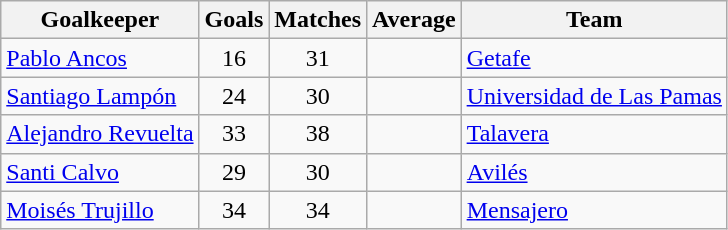<table class="wikitable sortable">
<tr>
<th>Goalkeeper</th>
<th>Goals</th>
<th>Matches</th>
<th>Average</th>
<th>Team</th>
</tr>
<tr>
<td> <a href='#'>Pablo Ancos</a></td>
<td align=center>16</td>
<td align=center>31</td>
<td align=center></td>
<td><a href='#'>Getafe</a></td>
</tr>
<tr>
<td> <a href='#'>Santiago Lampón</a></td>
<td align=center>24</td>
<td align=center>30</td>
<td align=center></td>
<td><a href='#'>Universidad de Las Pamas</a></td>
</tr>
<tr>
<td> <a href='#'>Alejandro Revuelta</a></td>
<td align=center>33</td>
<td align=center>38</td>
<td align=center></td>
<td><a href='#'>Talavera</a></td>
</tr>
<tr>
<td> <a href='#'>Santi Calvo</a></td>
<td align=center>29</td>
<td align=center>30</td>
<td align=center></td>
<td><a href='#'>Avilés</a></td>
</tr>
<tr>
<td> <a href='#'>Moisés Trujillo</a></td>
<td align=center>34</td>
<td align=center>34</td>
<td align=center></td>
<td><a href='#'>Mensajero</a></td>
</tr>
</table>
